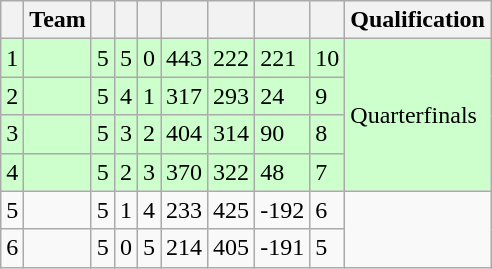<table class="wikitable">
<tr>
<th></th>
<th>Team</th>
<th></th>
<th></th>
<th></th>
<th></th>
<th></th>
<th></th>
<th></th>
<th>Qualification</th>
</tr>
<tr bgcolor=ccffcc>
<td>1</td>
<td></td>
<td>5</td>
<td>5</td>
<td>0</td>
<td>443</td>
<td>222</td>
<td>221</td>
<td>10</td>
<td rowspan=4>Quarterfinals</td>
</tr>
<tr bgcolor=ccffcc>
<td>2</td>
<td></td>
<td>5</td>
<td>4</td>
<td>1</td>
<td>317</td>
<td>293</td>
<td>24</td>
<td>9</td>
</tr>
<tr bgcolor=ccffcc>
<td>3</td>
<td></td>
<td>5</td>
<td>3</td>
<td>2</td>
<td>404</td>
<td>314</td>
<td>90</td>
<td>8</td>
</tr>
<tr bgcolor=ccffcc>
<td>4</td>
<td></td>
<td>5</td>
<td>2</td>
<td>3</td>
<td>370</td>
<td>322</td>
<td>48</td>
<td>7</td>
</tr>
<tr>
<td>5</td>
<td></td>
<td>5</td>
<td>1</td>
<td>4</td>
<td>233</td>
<td>425</td>
<td>-192</td>
<td>6</td>
<td rowspan=2></td>
</tr>
<tr>
<td>6</td>
<td></td>
<td>5</td>
<td>0</td>
<td>5</td>
<td>214</td>
<td>405</td>
<td>-191</td>
<td>5</td>
</tr>
</table>
